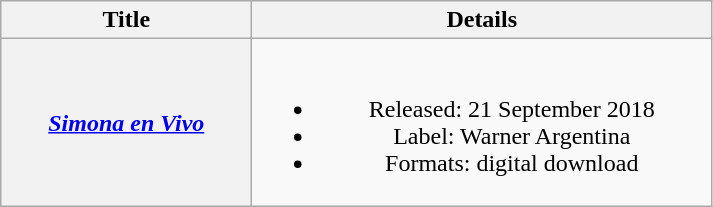<table class="wikitable plainrowheaders" style="text-align:center">
<tr>
<th scope="col" style="width:10em">Title</th>
<th scope="col" style="width:18.7em">Details</th>
</tr>
<tr>
<th scope="row"><em><a href='#'>Simona en Vivo</a></em></th>
<td><br><ul><li>Released: 21 September 2018</li><li>Label: Warner Argentina</li><li>Formats: digital download</li></ul></td>
</tr>
</table>
